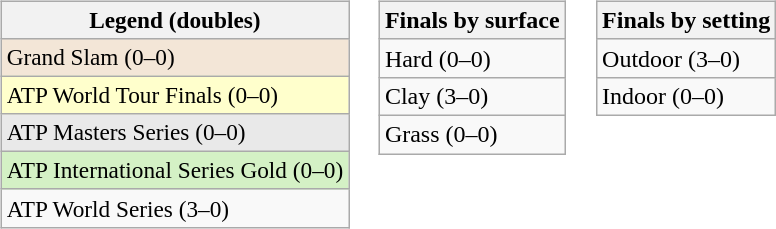<table>
<tr valign="top">
<td><br><table class=wikitable style=font-size:97%>
<tr>
<th>Legend (doubles)</th>
</tr>
<tr bgcolor=f3e6d7>
<td>Grand Slam (0–0)</td>
</tr>
<tr bgcolor=ffffcc>
<td>ATP World Tour Finals (0–0)</td>
</tr>
<tr bgcolor=e9e9e9>
<td>ATP Masters Series (0–0)</td>
</tr>
<tr style="background:#d4f1c5;">
<td>ATP International Series Gold (0–0)</td>
</tr>
<tr>
<td>ATP World Series (3–0)</td>
</tr>
</table>
</td>
<td><br><table class="wikitable">
<tr>
<th>Finals by surface</th>
</tr>
<tr>
<td>Hard (0–0)</td>
</tr>
<tr>
<td>Clay (3–0)</td>
</tr>
<tr>
<td>Grass (0–0)</td>
</tr>
</table>
</td>
<td><br><table class="wikitable">
<tr>
<th>Finals by setting</th>
</tr>
<tr>
<td>Outdoor (3–0)</td>
</tr>
<tr>
<td>Indoor (0–0)</td>
</tr>
</table>
</td>
</tr>
</table>
